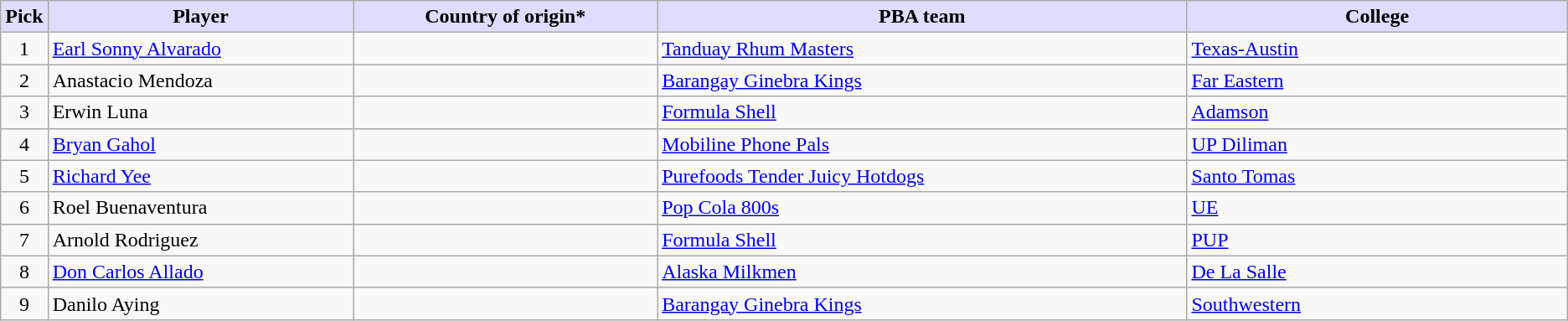<table class="wikitable">
<tr>
<th style="background:#DDDDFF;">Pick</th>
<th style="background:#DDDDFF;" width="20%">Player</th>
<th style="background:#DDDDFF;" width="20%">Country of origin*</th>
<th style="background:#DDDDFF;" width="35%">PBA team</th>
<th style="background:#DDDDFF;" width="25%">College</th>
</tr>
<tr>
<td align=center>1</td>
<td><a href='#'>Earl Sonny Alvarado</a></td>
<td></td>
<td><a href='#'>Tanduay Rhum Masters</a></td>
<td><a href='#'>Texas-Austin</a></td>
</tr>
<tr>
<td align=center>2</td>
<td>Anastacio Mendoza</td>
<td></td>
<td><a href='#'>Barangay Ginebra Kings</a></td>
<td><a href='#'>Far Eastern</a></td>
</tr>
<tr>
<td align=center>3</td>
<td>Erwin Luna</td>
<td></td>
<td><a href='#'>Formula Shell</a></td>
<td><a href='#'>Adamson</a></td>
</tr>
<tr>
<td align=center>4</td>
<td><a href='#'>Bryan Gahol</a></td>
<td></td>
<td><a href='#'>Mobiline Phone Pals</a></td>
<td><a href='#'>UP Diliman</a></td>
</tr>
<tr>
<td align=center>5</td>
<td><a href='#'>Richard Yee</a></td>
<td></td>
<td><a href='#'>Purefoods Tender Juicy Hotdogs</a></td>
<td><a href='#'>Santo Tomas</a></td>
</tr>
<tr>
<td align=center>6</td>
<td>Roel Buenaventura</td>
<td></td>
<td><a href='#'>Pop Cola 800s</a></td>
<td><a href='#'>UE</a></td>
</tr>
<tr>
<td align=center>7</td>
<td>Arnold Rodriguez</td>
<td></td>
<td><a href='#'>Formula Shell</a></td>
<td><a href='#'>PUP</a></td>
</tr>
<tr>
<td align=center>8</td>
<td><a href='#'>Don Carlos Allado</a></td>
<td></td>
<td><a href='#'>Alaska Milkmen</a></td>
<td><a href='#'>De La Salle</a></td>
</tr>
<tr>
<td align=center>9</td>
<td>Danilo Aying</td>
<td></td>
<td><a href='#'>Barangay Ginebra Kings</a></td>
<td><a href='#'>Southwestern</a></td>
</tr>
</table>
